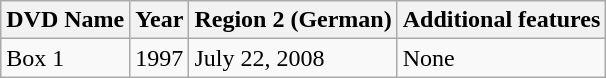<table class="wikitable">
<tr>
<th>DVD Name</th>
<th>Year</th>
<th>Region 2 (German)</th>
<th>Additional features</th>
</tr>
<tr>
<td>Box 1</td>
<td>1997</td>
<td>July 22, 2008</td>
<td>None</td>
</tr>
</table>
